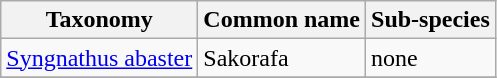<table class="wikitable">
<tr>
<th>Taxonomy</th>
<th>Common name</th>
<th>Sub-species</th>
</tr>
<tr>
<td><a href='#'>Syngnathus abaster</a></td>
<td>Sakorafa</td>
<td>none</td>
</tr>
<tr>
</tr>
</table>
